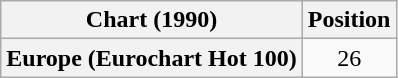<table class="wikitable plainrowheaders" style="text-align:center">
<tr>
<th>Chart (1990)</th>
<th>Position</th>
</tr>
<tr>
<th scope="row">Europe (Eurochart Hot 100)</th>
<td>26</td>
</tr>
</table>
